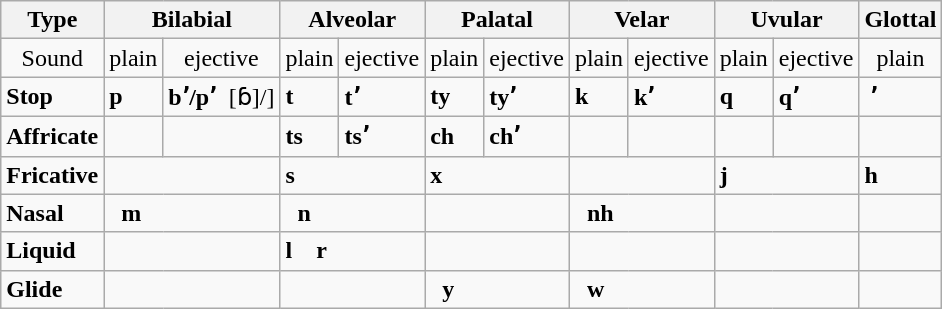<table class="wikitable">
<tr>
<th rowspan=1>Type</th>
<th colspan=2>Bilabial</th>
<th colspan=2>Alveolar</th>
<th colspan=2>Palatal</th>
<th colspan=2>Velar</th>
<th colspan=2>Uvular</th>
<th rowspan=1>Glottal</th>
</tr>
<tr>
<td align="center">Sound</td>
<td align="center">plain</td>
<td align="center">ejective</td>
<td align="center">plain</td>
<td align="center">ejective</td>
<td align="center">plain</td>
<td align="center">ejective</td>
<td align="center">plain</td>
<td align="center">ejective</td>
<td align="center">plain</td>
<td align="center">ejective</td>
<td align="center">plain</td>
</tr>
<tr>
<td><strong>Stop</strong></td>
<td><strong>p</strong>  </td>
<td><strong>bʼ/pʼ</strong>  [ɓ]/]</td>
<td><strong>t</strong>   </td>
<td><strong>tʼ</strong>  </td>
<td><strong>ty</strong>  </td>
<td><strong>tyʼ</strong>  </td>
<td><strong>k</strong>  </td>
<td><strong>kʼ</strong>  </td>
<td><strong>q</strong>  </td>
<td><strong>qʼ</strong>  </td>
<td><strong> ʼ </strong>  </td>
</tr>
<tr>
<td><strong>Affricate</strong></td>
<td rowspan=1> </td>
<td></td>
<td><strong>ts</strong>  </td>
<td><strong>tsʼ</strong>  </td>
<td><strong>ch</strong>  </td>
<td><strong>chʼ</strong>  </td>
<td rowspan=1> </td>
<td rowspan=1> </td>
<td> </td>
<td> </td>
<td> </td>
</tr>
<tr>
<td><strong>Fricative</strong></td>
<td colspan=2> </td>
<td colspan=2><strong>s</strong>  </td>
<td colspan=2><strong>x</strong>  </td>
<td colspan=2> </td>
<td colspan=2><strong>j</strong>  </td>
<td colspan=2><strong>h</strong>  </td>
</tr>
<tr>
<td><strong>Nasal</strong></td>
<td colspan=2>  <strong>m</strong>  </td>
<td colspan=2>  <strong>n</strong>  </td>
<td colspan=2> </td>
<td colspan=2>  <strong>nh</strong>  </td>
<td colspan=2> </td>
<td colspan=2> </td>
</tr>
<tr>
<td><strong>Liquid</strong></td>
<td colspan=2> </td>
<td colspan=2><strong>l</strong>    <strong>r</strong>  </td>
<td colspan=2> </td>
<td colspan=2> </td>
<td colspan=2> </td>
<td colspan=2> </td>
</tr>
<tr>
<td><strong>Glide</strong></td>
<td colspan=2> </td>
<td colspan=2> </td>
<td colspan=2>  <strong>y</strong>  </td>
<td colspan=2>  <strong>w</strong>  </td>
<td colspan=2> </td>
<td colspan=2> </td>
</tr>
</table>
